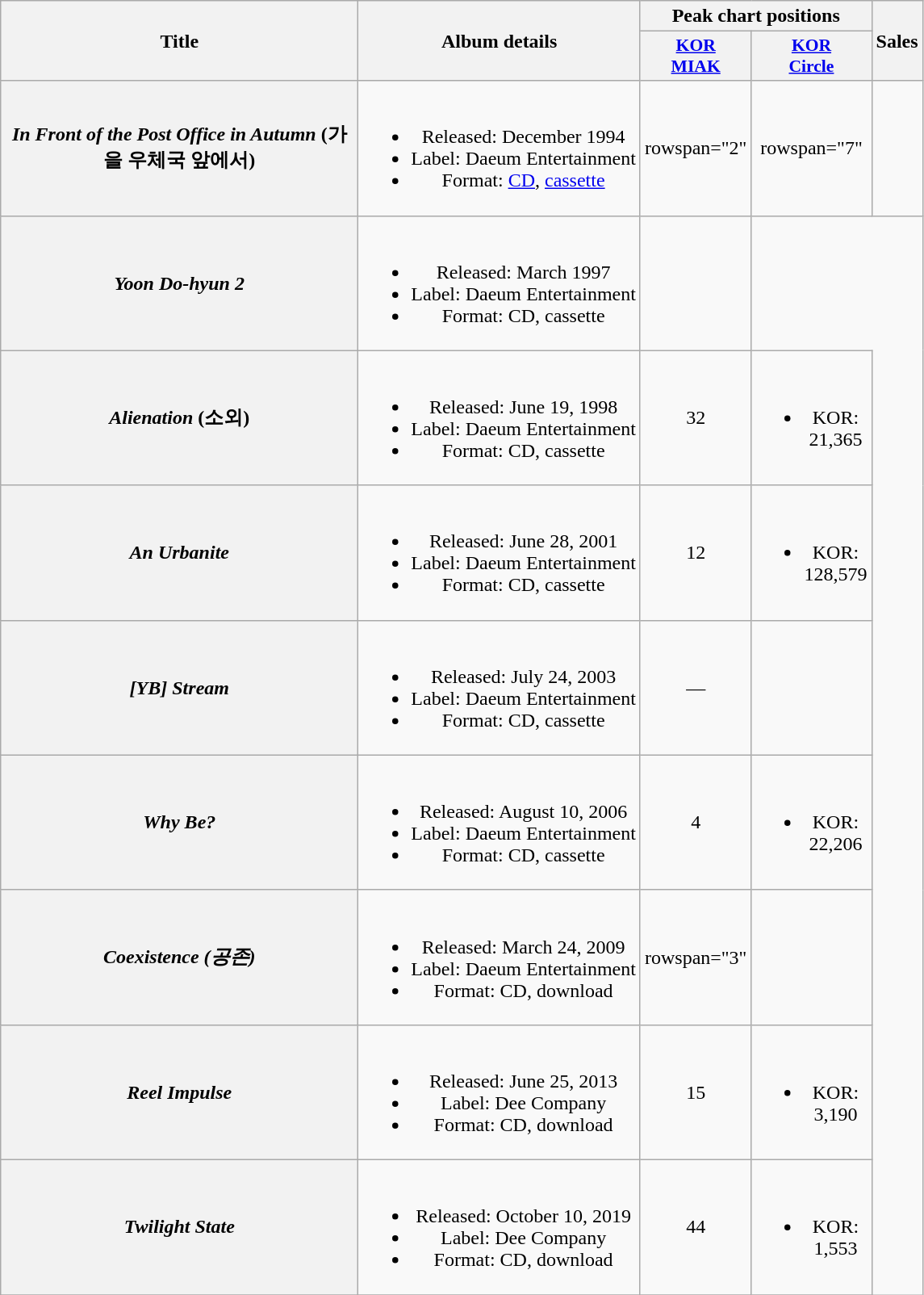<table class="wikitable plainrowheaders" style="text-align:center;">
<tr>
<th scope="col" rowspan="2" style="width:18em;">Title</th>
<th scope="col" rowspan="2">Album details</th>
<th colspan="2" scope="col">Peak chart positions</th>
<th scope="col" rowspan="2">Sales</th>
</tr>
<tr>
<th scope="col" style="width:2.5em;font-size:90%;"><a href='#'>KOR<br>MIAK</a><br></th>
<th scope="col" style="width:2.5em;font-size:90%;"><a href='#'>KOR<br>Circle</a><br></th>
</tr>
<tr>
<th scope="row"><em>In Front of the Post Office in Autumn</em> (가을 우체국 앞에서) </th>
<td><br><ul><li>Released: December 1994</li><li>Label: Daeum Entertainment</li><li>Format: <a href='#'>CD</a>, <a href='#'>cassette</a></li></ul></td>
<td>rowspan="2" </td>
<td>rowspan="7" </td>
<td></td>
</tr>
<tr>
<th scope="row"><em>Yoon Do-hyun 2</em></th>
<td><br><ul><li>Released: March 1997</li><li>Label: Daeum Entertainment</li><li>Format: CD, cassette</li></ul></td>
<td></td>
</tr>
<tr>
<th scope="row"><em>Alienation</em> (소외)</th>
<td><br><ul><li>Released: June 19, 1998</li><li>Label: Daeum Entertainment</li><li>Format: CD, cassette</li></ul></td>
<td>32</td>
<td><br><ul><li>KOR: 21,365</li></ul></td>
</tr>
<tr>
<th scope="row"><em>An Urbanite</em></th>
<td><br><ul><li>Released: June 28, 2001</li><li>Label: Daeum Entertainment</li><li>Format: CD, cassette</li></ul></td>
<td>12</td>
<td><br><ul><li>KOR: 128,579</li></ul></td>
</tr>
<tr>
<th scope="row"><em>[YB] Stream</em></th>
<td><br><ul><li>Released: July 24, 2003</li><li>Label: Daeum Entertainment</li><li>Format: CD, cassette</li></ul></td>
<td>—</td>
<td></td>
</tr>
<tr>
<th scope="row"><em>Why Be?</em></th>
<td><br><ul><li>Released: August 10, 2006</li><li>Label: Daeum Entertainment</li><li>Format: CD, cassette</li></ul></td>
<td>4</td>
<td><br><ul><li>KOR: 22,206</li></ul></td>
</tr>
<tr>
<th scope="row"><em>Coexistence (공존)</em></th>
<td><br><ul><li>Released: March 24, 2009</li><li>Label: Daeum Entertainment</li><li>Format: CD, download</li></ul></td>
<td>rowspan="3" </td>
<td></td>
</tr>
<tr>
<th scope="row"><em>Reel Impulse</em></th>
<td><br><ul><li>Released: June 25, 2013</li><li>Label: Dee Company</li><li>Format: CD, download</li></ul></td>
<td>15</td>
<td><br><ul><li>KOR: 3,190</li></ul></td>
</tr>
<tr>
<th scope="row"><em>Twilight State</em></th>
<td><br><ul><li>Released: October 10, 2019</li><li>Label: Dee Company</li><li>Format: CD, download</li></ul></td>
<td>44</td>
<td><br><ul><li>KOR: 1,553</li></ul></td>
</tr>
<tr>
</tr>
</table>
